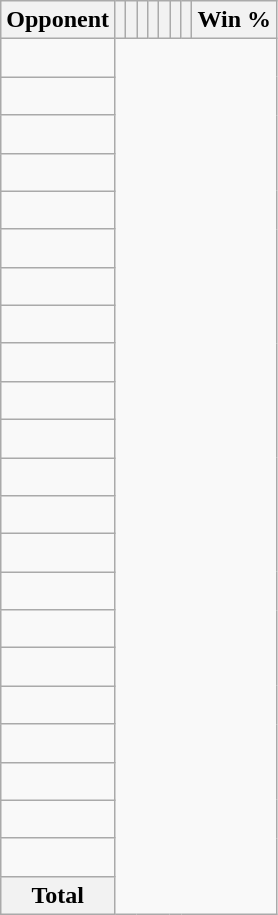<table class="wikitable sortable collapsible collapsed" style="text-align: center;">
<tr>
<th>Opponent</th>
<th></th>
<th></th>
<th></th>
<th></th>
<th></th>
<th></th>
<th></th>
<th>Win %</th>
</tr>
<tr>
<td align="left"><br></td>
</tr>
<tr>
<td align="left"><br></td>
</tr>
<tr>
<td align="left"><br></td>
</tr>
<tr>
<td align="left"><br></td>
</tr>
<tr>
<td align="left"><br></td>
</tr>
<tr>
<td align="left"><br></td>
</tr>
<tr>
<td align="left"><br></td>
</tr>
<tr>
<td align="left"><br></td>
</tr>
<tr>
<td align="left"><br></td>
</tr>
<tr>
<td align="left"><br></td>
</tr>
<tr>
<td align="left"><br></td>
</tr>
<tr>
<td align="left"><br></td>
</tr>
<tr>
<td align="left"><br></td>
</tr>
<tr>
<td align="left"><br></td>
</tr>
<tr>
<td align="left"><br></td>
</tr>
<tr>
<td align="left"><br></td>
</tr>
<tr>
<td align="left"><br></td>
</tr>
<tr>
<td align="left"><br></td>
</tr>
<tr>
<td align="left"><br></td>
</tr>
<tr>
<td align="left"><br></td>
</tr>
<tr>
<td align="left"><br></td>
</tr>
<tr>
<td align="left"><br></td>
</tr>
<tr class="sortbottom">
<th>Total<br></th>
</tr>
</table>
